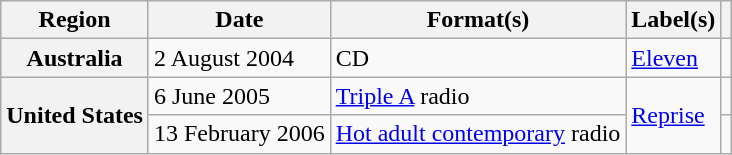<table class="wikitable plainrowheaders">
<tr>
<th scope="col">Region</th>
<th scope="col">Date</th>
<th scope="col">Format(s)</th>
<th scope="col">Label(s)</th>
<th scope="col"></th>
</tr>
<tr>
<th scope="row">Australia</th>
<td>2 August 2004</td>
<td>CD</td>
<td><a href='#'>Eleven</a></td>
<td></td>
</tr>
<tr>
<th scope="row" rowspan="2">United States</th>
<td>6 June 2005</td>
<td><a href='#'>Triple A</a> radio</td>
<td rowspan="2"><a href='#'>Reprise</a></td>
<td></td>
</tr>
<tr>
<td>13 February 2006</td>
<td><a href='#'>Hot adult contemporary</a> radio</td>
<td></td>
</tr>
</table>
